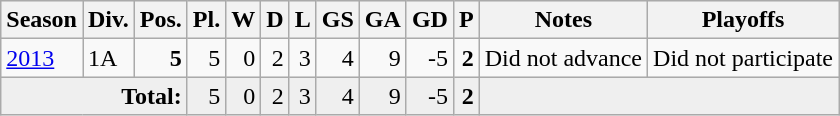<table class="wikitable">
<tr style="background:#efefef;">
<th>Season</th>
<th>Div.</th>
<th>Pos.</th>
<th>Pl.</th>
<th>W</th>
<th>D</th>
<th>L</th>
<th>GS</th>
<th>GA</th>
<th>GD</th>
<th>P</th>
<th>Notes</th>
<th>Playoffs</th>
</tr>
<tr>
<td><a href='#'>2013</a></td>
<td>1A</td>
<td align=right><strong>5</strong></td>
<td align=right>5</td>
<td align=right>0</td>
<td align=right>2</td>
<td align=right>3</td>
<td align=right>4</td>
<td align=right>9</td>
<td align=right>-5</td>
<td align=right><strong>2</strong></td>
<td>Did not advance</td>
<td>Did not participate</td>
</tr>
<tr style="background:#efefef">
<td align=right colspan=3><strong>Total:</strong></td>
<td align=right>5</td>
<td align=right>0</td>
<td align=right>2</td>
<td align=right>3</td>
<td align=right>4</td>
<td align=right>9</td>
<td align=right>-5</td>
<td align=right><strong>2</strong></td>
<td colspan=3 bgcolor=#efefef></td>
</tr>
</table>
